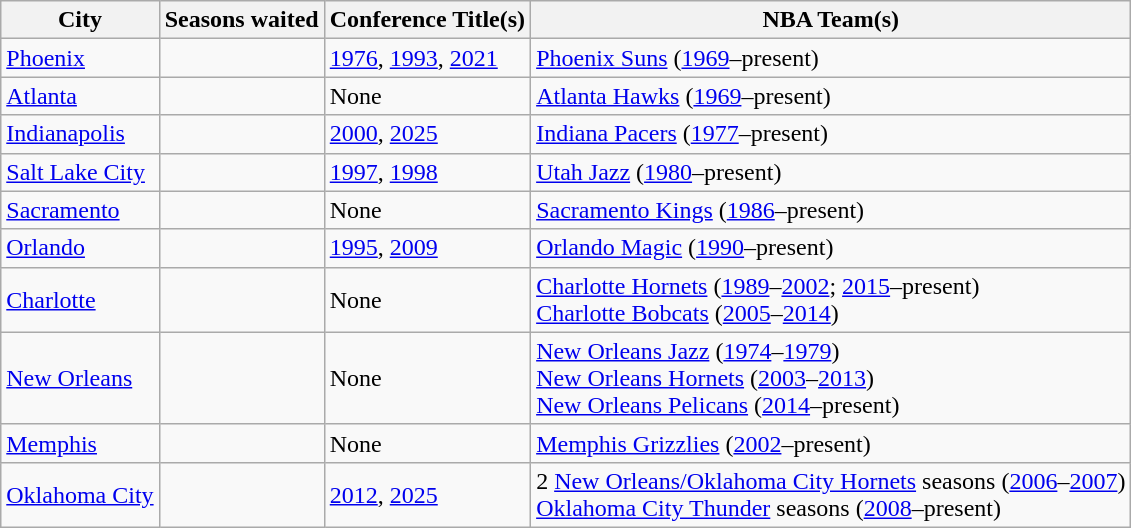<table class="wikitable">
<tr>
<th>City</th>
<th>Seasons waited</th>
<th>Conference Title(s)</th>
<th>NBA Team(s)</th>
</tr>
<tr>
<td><a href='#'>Phoenix</a></td>
<td></td>
<td><a href='#'>1976</a>, <a href='#'>1993</a>, <a href='#'>2021</a></td>
<td><a href='#'>Phoenix Suns</a> (<a href='#'>1969</a>–present)</td>
</tr>
<tr>
<td><a href='#'>Atlanta</a></td>
<td></td>
<td>None</td>
<td><a href='#'>Atlanta Hawks</a> (<a href='#'>1969</a>–present)</td>
</tr>
<tr>
<td><a href='#'>Indianapolis</a></td>
<td></td>
<td><a href='#'>2000</a>, <a href='#'>2025</a></td>
<td><a href='#'>Indiana Pacers</a> (<a href='#'>1977</a>–present)</td>
</tr>
<tr>
<td><a href='#'>Salt Lake City</a></td>
<td></td>
<td><a href='#'>1997</a>, <a href='#'>1998</a></td>
<td><a href='#'>Utah Jazz</a> (<a href='#'>1980</a>–present)</td>
</tr>
<tr>
<td><a href='#'>Sacramento</a></td>
<td></td>
<td>None</td>
<td><a href='#'>Sacramento Kings</a> (<a href='#'>1986</a>–present)</td>
</tr>
<tr>
<td><a href='#'>Orlando</a></td>
<td></td>
<td><a href='#'>1995</a>, <a href='#'>2009</a></td>
<td><a href='#'>Orlando Magic</a> (<a href='#'>1990</a>–present)</td>
</tr>
<tr>
<td><a href='#'>Charlotte</a></td>
<td></td>
<td>None</td>
<td><a href='#'>Charlotte Hornets</a> (<a href='#'>1989</a>–<a href='#'>2002</a>; <a href='#'>2015</a>–present) <br> <a href='#'>Charlotte Bobcats</a> (<a href='#'>2005</a>–<a href='#'>2014</a>)</td>
</tr>
<tr>
<td><a href='#'>New Orleans</a></td>
<td></td>
<td>None</td>
<td><a href='#'>New Orleans Jazz</a> (<a href='#'>1974</a>–<a href='#'>1979</a>)<br><a href='#'>New Orleans Hornets</a> (<a href='#'>2003</a>–<a href='#'>2013</a>)<br> <a href='#'>New Orleans Pelicans</a> (<a href='#'>2014</a>–present)</td>
</tr>
<tr>
<td><a href='#'>Memphis</a></td>
<td></td>
<td>None</td>
<td><a href='#'>Memphis Grizzlies</a> (<a href='#'>2002</a>–present)</td>
</tr>
<tr>
<td><a href='#'>Oklahoma City</a></td>
<td></td>
<td><a href='#'>2012</a>, <a href='#'>2025</a></td>
<td>2 <a href='#'>New Orleans/Oklahoma City Hornets</a> seasons (<a href='#'>2006</a>–<a href='#'>2007</a>) <br> <a href='#'>Oklahoma City Thunder</a> seasons (<a href='#'>2008</a>–present)</td>
</tr>
</table>
